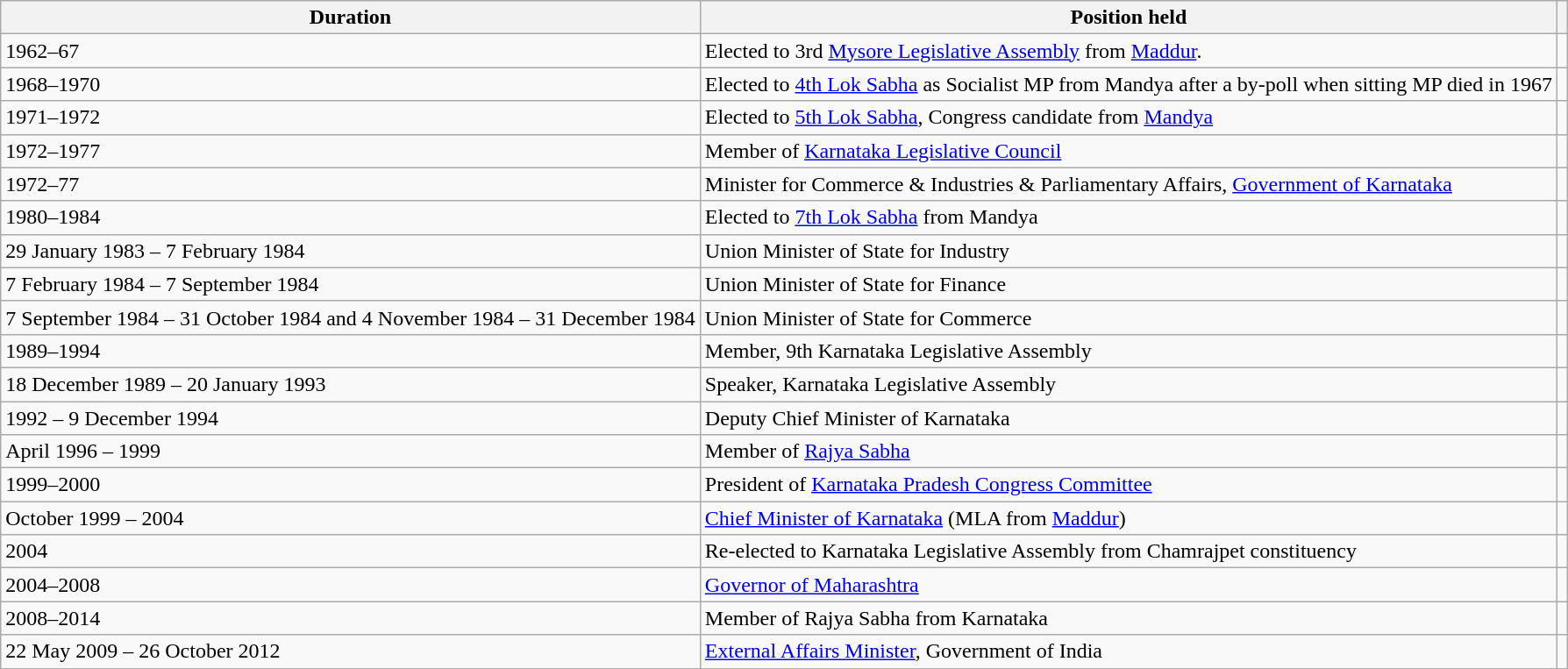<table class="wikitable">
<tr>
<th>Duration</th>
<th>Position held</th>
<th></th>
</tr>
<tr>
<td>1962–67</td>
<td>Elected to 3rd <a href='#'>Mysore Legislative Assembly</a> from <a href='#'>Maddur</a>.</td>
<td style="text-align:center;"></td>
</tr>
<tr>
<td>1968–1970</td>
<td>Elected to <a href='#'>4th Lok Sabha</a> as Socialist MP from Mandya after a by-poll when sitting MP died in 1967</td>
<td style="text-align:center;"></td>
</tr>
<tr>
<td>1971–1972</td>
<td>Elected to <a href='#'>5th Lok Sabha</a>, Congress candidate from <a href='#'>Mandya</a></td>
<td style="text-align:center;"></td>
</tr>
<tr>
<td>1972–1977</td>
<td>Member of <a href='#'>Karnataka Legislative Council</a></td>
<td style="text-align:center;"></td>
</tr>
<tr>
<td>1972–77</td>
<td>Minister for Commerce & Industries & Parliamentary Affairs, <a href='#'>Government of Karnataka</a></td>
<td style="text-align:center;"></td>
</tr>
<tr>
<td>1980–1984</td>
<td>Elected to <a href='#'>7th Lok Sabha</a> from Mandya</td>
<td style="text-align:center;"></td>
</tr>
<tr>
<td>29 January 1983 – 7 February 1984</td>
<td>Union Minister of State for Industry</td>
<td style="text-align:center;"></td>
</tr>
<tr>
<td>7 February 1984 – 7 September 1984</td>
<td>Union Minister of State for Finance</td>
<td style="text-align:center;"></td>
</tr>
<tr>
<td>7 September 1984 – 31 October 1984 and 4 November 1984 – 31 December 1984</td>
<td>Union Minister of State for Commerce</td>
<td style="text-align:center;"></td>
</tr>
<tr>
<td>1989–1994</td>
<td>Member, 9th Karnataka Legislative Assembly</td>
<td style="text-align:center;"></td>
</tr>
<tr>
<td>18 December 1989 – 20 January 1993</td>
<td>Speaker, Karnataka Legislative Assembly</td>
<td style="text-align:center;"></td>
</tr>
<tr>
<td>1992 – 9 December 1994</td>
<td>Deputy Chief Minister of Karnataka</td>
<td style="text-align:center;"></td>
</tr>
<tr>
<td>April 1996 – 1999</td>
<td>Member of <a href='#'>Rajya Sabha</a></td>
<td style="text-align:center;"></td>
</tr>
<tr>
<td>1999–2000</td>
<td>President of <a href='#'>Karnataka Pradesh Congress Committee</a></td>
<td style="text-align:center;"></td>
</tr>
<tr>
<td>October 1999 – 2004</td>
<td><a href='#'>Chief Minister of Karnataka</a> (MLA from <a href='#'>Maddur</a>)</td>
<td style="text-align:center;"></td>
</tr>
<tr>
<td>2004</td>
<td>Re-elected to Karnataka Legislative Assembly from Chamrajpet constituency</td>
<td style="text-align:center;"></td>
</tr>
<tr>
<td>2004–2008</td>
<td><a href='#'>Governor of Maharashtra</a></td>
<td style="text-align:center;"></td>
</tr>
<tr>
<td>2008–2014</td>
<td>Member of Rajya Sabha from Karnataka</td>
<td style="text-align:center;"></td>
</tr>
<tr>
<td>22 May 2009 – 26 October 2012</td>
<td><a href='#'>External Affairs Minister</a>, Government of India</td>
<td style="text-align:center;"></td>
</tr>
<tr>
</tr>
</table>
